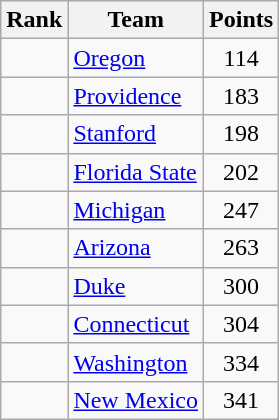<table class="wikitable sortable" style="text-align:center">
<tr>
<th>Rank</th>
<th>Team</th>
<th>Points</th>
</tr>
<tr>
<td></td>
<td align=left><a href='#'>Oregon</a></td>
<td>114</td>
</tr>
<tr>
<td></td>
<td align=left><a href='#'>Providence</a></td>
<td>183</td>
</tr>
<tr>
<td></td>
<td align=left><a href='#'>Stanford</a></td>
<td>198</td>
</tr>
<tr>
<td></td>
<td align=left><a href='#'>Florida State</a></td>
<td>202</td>
</tr>
<tr>
<td></td>
<td align=left><a href='#'>Michigan</a></td>
<td>247</td>
</tr>
<tr>
<td></td>
<td align=left><a href='#'>Arizona</a></td>
<td>263</td>
</tr>
<tr>
<td></td>
<td align=left><a href='#'>Duke</a></td>
<td>300</td>
</tr>
<tr>
<td></td>
<td align=left><a href='#'>Connecticut</a></td>
<td>304</td>
</tr>
<tr>
<td></td>
<td align=left><a href='#'>Washington</a></td>
<td>334</td>
</tr>
<tr>
<td></td>
<td align=left><a href='#'>New Mexico</a></td>
<td>341</td>
</tr>
</table>
